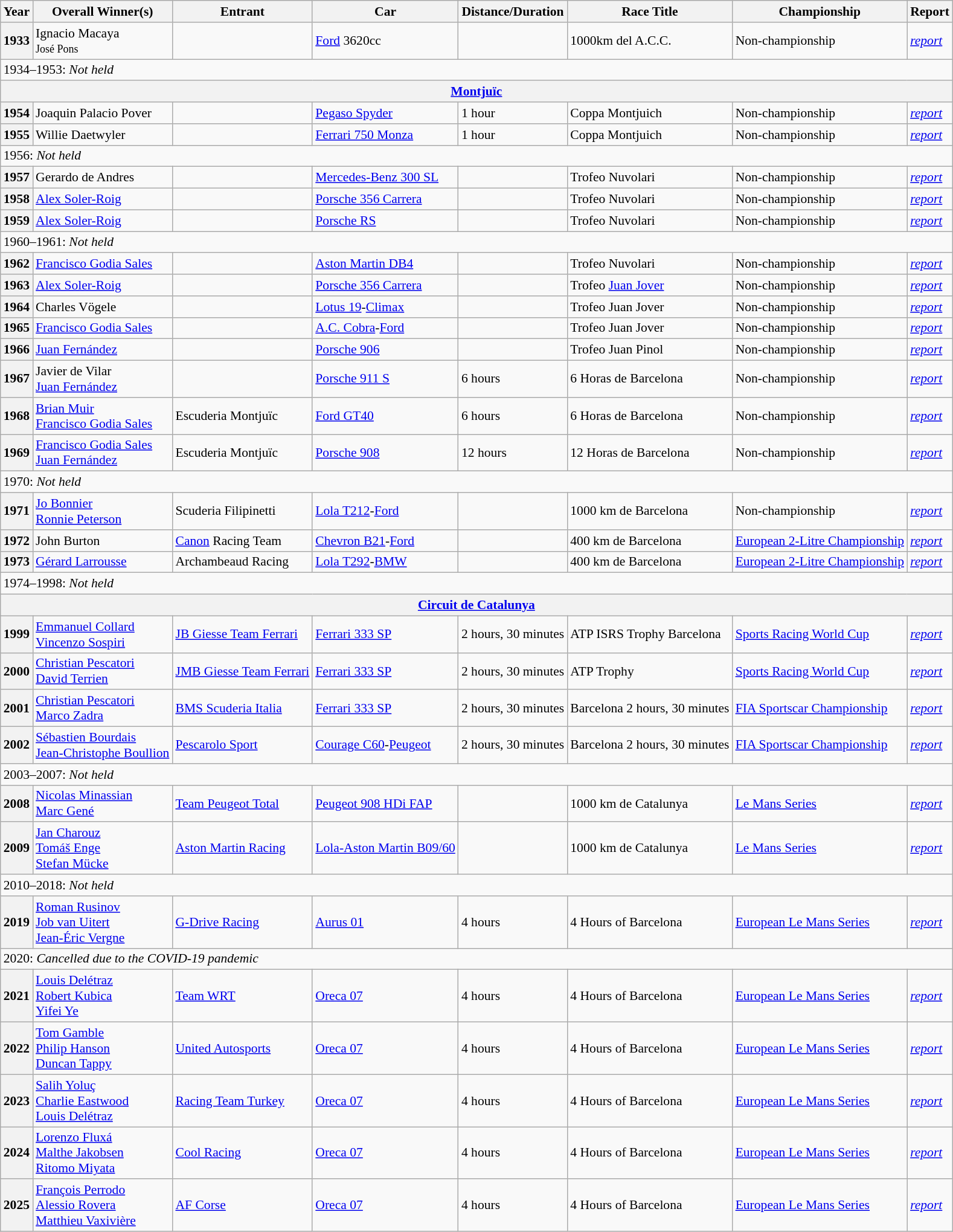<table class="wikitable" style="font-size: 90%;">
<tr>
<th>Year</th>
<th>Overall Winner(s)</th>
<th>Entrant</th>
<th>Car</th>
<th>Distance/Duration</th>
<th>Race Title</th>
<th>Championship</th>
<th>Report</th>
</tr>
<tr>
<th>1933</th>
<td> Ignacio Macaya<br><small> José Pons</small></td>
<td></td>
<td><a href='#'>Ford</a> 3620cc</td>
<td></td>
<td>1000km del A.C.C.</td>
<td>Non-championship</td>
<td><em><a href='#'>report</a></em></td>
</tr>
<tr>
<td colspan=8>1934–1953: <em>Not held</em></td>
</tr>
<tr>
<th colspan=8><a href='#'>Montjuïc</a></th>
</tr>
<tr>
<th>1954</th>
<td> Joaquin Palacio Pover</td>
<td></td>
<td><a href='#'>Pegaso Spyder</a></td>
<td>1 hour</td>
<td>Coppa Montjuich</td>
<td>Non-championship</td>
<td><em><a href='#'>report</a></em></td>
</tr>
<tr>
<th>1955</th>
<td> Willie Daetwyler</td>
<td></td>
<td><a href='#'>Ferrari 750 Monza</a></td>
<td>1 hour</td>
<td>Coppa Montjuich</td>
<td>Non-championship</td>
<td><em><a href='#'>report</a></em></td>
</tr>
<tr>
<td colspan=8>1956: <em>Not held</em></td>
</tr>
<tr>
<th>1957</th>
<td> Gerardo de Andres</td>
<td></td>
<td><a href='#'>Mercedes-Benz 300 SL</a></td>
<td></td>
<td>Trofeo Nuvolari</td>
<td>Non-championship</td>
<td><em><a href='#'>report</a></em></td>
</tr>
<tr>
<th>1958</th>
<td> <a href='#'>Alex Soler-Roig</a></td>
<td></td>
<td><a href='#'>Porsche 356 Carrera</a></td>
<td></td>
<td>Trofeo Nuvolari</td>
<td>Non-championship</td>
<td><em><a href='#'>report</a></em></td>
</tr>
<tr>
<th>1959</th>
<td> <a href='#'>Alex Soler-Roig</a></td>
<td></td>
<td><a href='#'>Porsche RS</a></td>
<td></td>
<td>Trofeo Nuvolari</td>
<td>Non-championship</td>
<td><em><a href='#'>report</a></em></td>
</tr>
<tr>
<td colspan=8>1960–1961: <em>Not held</em></td>
</tr>
<tr>
<th>1962</th>
<td> <a href='#'>Francisco Godia Sales</a></td>
<td></td>
<td><a href='#'>Aston Martin DB4</a></td>
<td></td>
<td>Trofeo Nuvolari</td>
<td>Non-championship</td>
<td><em><a href='#'>report</a></em></td>
</tr>
<tr>
<th>1963</th>
<td> <a href='#'>Alex Soler-Roig</a></td>
<td></td>
<td><a href='#'>Porsche 356 Carrera</a></td>
<td></td>
<td>Trofeo <a href='#'>Juan Jover</a></td>
<td>Non-championship</td>
<td><em><a href='#'>report</a></em></td>
</tr>
<tr>
<th>1964</th>
<td> Charles Vögele</td>
<td></td>
<td><a href='#'>Lotus 19</a>-<a href='#'>Climax</a></td>
<td></td>
<td>Trofeo Juan Jover</td>
<td>Non-championship</td>
<td><em><a href='#'>report</a></em></td>
</tr>
<tr>
<th>1965</th>
<td> <a href='#'>Francisco Godia Sales</a></td>
<td></td>
<td><a href='#'>A.C. Cobra</a>-<a href='#'>Ford</a></td>
<td></td>
<td>Trofeo Juan Jover</td>
<td>Non-championship</td>
<td><em><a href='#'>report</a></em></td>
</tr>
<tr>
<th>1966</th>
<td> <a href='#'>Juan Fernández</a></td>
<td></td>
<td><a href='#'>Porsche 906</a></td>
<td></td>
<td>Trofeo Juan Pinol</td>
<td>Non-championship</td>
<td><em><a href='#'>report</a></em></td>
</tr>
<tr>
<th>1967</th>
<td> Javier de Vilar<br> <a href='#'>Juan Fernández</a></td>
<td></td>
<td><a href='#'>Porsche 911 S</a></td>
<td>6 hours</td>
<td>6 Horas de Barcelona</td>
<td>Non-championship</td>
<td><em><a href='#'>report</a></em></td>
</tr>
<tr>
<th>1968</th>
<td> <a href='#'>Brian Muir</a><br> <a href='#'>Francisco Godia Sales</a></td>
<td> Escuderia Montjuïc</td>
<td><a href='#'>Ford GT40</a></td>
<td>6 hours</td>
<td>6 Horas de Barcelona</td>
<td>Non-championship</td>
<td><em><a href='#'>report</a></em></td>
</tr>
<tr>
<th>1969</th>
<td> <a href='#'>Francisco Godia Sales</a><br> <a href='#'>Juan Fernández</a></td>
<td> Escuderia Montjuïc</td>
<td><a href='#'>Porsche 908</a></td>
<td>12 hours</td>
<td>12 Horas de Barcelona</td>
<td>Non-championship</td>
<td><em><a href='#'>report</a></em></td>
</tr>
<tr>
<td colspan=8>1970: <em>Not held</em></td>
</tr>
<tr>
<th>1971</th>
<td> <a href='#'>Jo Bonnier</a><br> <a href='#'>Ronnie Peterson</a></td>
<td> Scuderia Filipinetti</td>
<td><a href='#'>Lola T212</a>-<a href='#'>Ford</a></td>
<td></td>
<td>1000 km de Barcelona</td>
<td>Non-championship</td>
<td><em><a href='#'>report</a></em></td>
</tr>
<tr>
<th>1972</th>
<td> John Burton</td>
<td> <a href='#'>Canon</a> Racing Team</td>
<td><a href='#'>Chevron B21</a>-<a href='#'>Ford</a></td>
<td></td>
<td>400 km de Barcelona</td>
<td><a href='#'>European 2-Litre Championship</a></td>
<td><em><a href='#'>report</a></em></td>
</tr>
<tr>
<th>1973</th>
<td> <a href='#'>Gérard Larrousse</a></td>
<td> Archambeaud Racing</td>
<td><a href='#'>Lola T292</a>-<a href='#'>BMW</a></td>
<td></td>
<td>400 km de Barcelona</td>
<td><a href='#'>European 2-Litre Championship</a></td>
<td><em><a href='#'>report</a></em></td>
</tr>
<tr>
<td colspan=8>1974–1998: <em>Not held</em></td>
</tr>
<tr>
<th colspan=8><a href='#'>Circuit de Catalunya</a></th>
</tr>
<tr>
<th>1999</th>
<td> <a href='#'>Emmanuel Collard</a><br> <a href='#'>Vincenzo Sospiri</a></td>
<td> <a href='#'>JB Giesse Team Ferrari</a></td>
<td><a href='#'>Ferrari 333 SP</a></td>
<td>2 hours, 30 minutes</td>
<td>ATP ISRS Trophy Barcelona</td>
<td><a href='#'>Sports Racing World Cup</a></td>
<td><em><a href='#'>report</a></em></td>
</tr>
<tr>
<th>2000</th>
<td> <a href='#'>Christian Pescatori</a><br> <a href='#'>David Terrien</a></td>
<td> <a href='#'>JMB Giesse Team Ferrari</a></td>
<td><a href='#'>Ferrari 333 SP</a></td>
<td>2 hours, 30 minutes</td>
<td>ATP Trophy</td>
<td><a href='#'>Sports Racing World Cup</a></td>
<td><em><a href='#'>report</a></em></td>
</tr>
<tr>
<th>2001</th>
<td> <a href='#'>Christian Pescatori</a><br> <a href='#'>Marco Zadra</a></td>
<td> <a href='#'>BMS Scuderia Italia</a></td>
<td><a href='#'>Ferrari 333 SP</a></td>
<td>2 hours, 30 minutes</td>
<td>Barcelona 2 hours, 30 minutes</td>
<td><a href='#'>FIA Sportscar Championship</a></td>
<td><em><a href='#'>report</a></em></td>
</tr>
<tr>
<th>2002</th>
<td> <a href='#'>Sébastien Bourdais</a><br> <a href='#'>Jean-Christophe Boullion</a></td>
<td> <a href='#'>Pescarolo Sport</a></td>
<td><a href='#'>Courage C60</a>-<a href='#'>Peugeot</a></td>
<td>2 hours, 30 minutes</td>
<td>Barcelona 2 hours, 30 minutes</td>
<td><a href='#'>FIA Sportscar Championship</a></td>
<td><em><a href='#'>report</a></em></td>
</tr>
<tr>
<td colspan=8>2003–2007: <em>Not held</em></td>
</tr>
<tr>
<th>2008</th>
<td> <a href='#'>Nicolas Minassian</a><br> <a href='#'>Marc Gené</a></td>
<td> <a href='#'>Team Peugeot Total</a></td>
<td><a href='#'>Peugeot 908 HDi FAP</a></td>
<td></td>
<td>1000 km de Catalunya</td>
<td><a href='#'>Le Mans Series</a></td>
<td><em><a href='#'>report</a></em></td>
</tr>
<tr>
<th>2009</th>
<td> <a href='#'>Jan Charouz</a><br> <a href='#'>Tomáš Enge</a><br> <a href='#'>Stefan Mücke</a></td>
<td> <a href='#'>Aston Martin Racing</a></td>
<td><a href='#'>Lola-Aston Martin B09/60</a></td>
<td></td>
<td>1000 km de Catalunya</td>
<td><a href='#'>Le Mans Series</a></td>
<td><em><a href='#'>report</a></em></td>
</tr>
<tr>
<td colspan=8>2010–2018: <em>Not held</em></td>
</tr>
<tr>
<th>2019</th>
<td> <a href='#'>Roman Rusinov</a><br> <a href='#'>Job van Uitert</a><br> <a href='#'>Jean-Éric Vergne</a></td>
<td> <a href='#'>G-Drive Racing</a></td>
<td><a href='#'>Aurus 01</a></td>
<td>4 hours</td>
<td>4 Hours of Barcelona</td>
<td><a href='#'>European Le Mans Series</a></td>
<td><em><a href='#'>report</a></em></td>
</tr>
<tr>
<td colspan=8>2020: <em>Cancelled due to the COVID-19 pandemic</em></td>
</tr>
<tr>
<th>2021</th>
<td> <a href='#'>Louis Delétraz</a><br> <a href='#'>Robert Kubica</a><br> <a href='#'>Yifei Ye</a></td>
<td> <a href='#'>Team WRT</a></td>
<td><a href='#'>Oreca 07</a></td>
<td>4 hours</td>
<td>4 Hours of Barcelona</td>
<td><a href='#'>European Le Mans Series</a></td>
<td><em><a href='#'>report</a></em></td>
</tr>
<tr>
<th>2022</th>
<td> <a href='#'>Tom Gamble</a><br> <a href='#'>Philip Hanson</a><br> <a href='#'>Duncan Tappy</a></td>
<td> <a href='#'>United Autosports</a></td>
<td><a href='#'>Oreca 07</a></td>
<td>4 hours</td>
<td>4 Hours of Barcelona</td>
<td><a href='#'>European Le Mans Series</a></td>
<td><em><a href='#'>report</a></em></td>
</tr>
<tr>
<th>2023</th>
<td> <a href='#'>Salih Yoluç</a><br> <a href='#'>Charlie Eastwood</a><br> <a href='#'>Louis Delétraz</a></td>
<td> <a href='#'>Racing Team Turkey</a></td>
<td><a href='#'>Oreca 07</a></td>
<td>4 hours</td>
<td>4 Hours of Barcelona</td>
<td><a href='#'>European Le Mans Series</a></td>
<td><em><a href='#'>report</a></em></td>
</tr>
<tr>
<th>2024</th>
<td> <a href='#'>Lorenzo Fluxá</a><br> <a href='#'>Malthe Jakobsen</a><br> <a href='#'>Ritomo Miyata</a></td>
<td> <a href='#'>Cool Racing</a></td>
<td><a href='#'>Oreca 07</a></td>
<td>4 hours</td>
<td>4 Hours of Barcelona</td>
<td><a href='#'>European Le Mans Series</a></td>
<td><em><a href='#'>report</a></em></td>
</tr>
<tr>
<th>2025</th>
<td> <a href='#'>François Perrodo</a><br> <a href='#'>Alessio Rovera</a><br> <a href='#'>Matthieu Vaxivière</a></td>
<td> <a href='#'>AF Corse</a></td>
<td><a href='#'>Oreca 07</a></td>
<td>4 hours</td>
<td>4 Hours of Barcelona</td>
<td><a href='#'>European Le Mans Series</a></td>
<td><em><a href='#'>report</a></em></td>
</tr>
</table>
